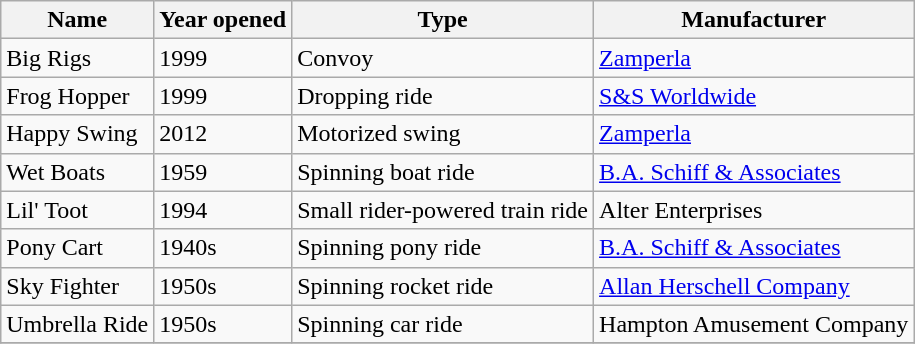<table class="wikitable sortable">
<tr>
<th>Name</th>
<th>Year opened</th>
<th>Type</th>
<th>Manufacturer</th>
</tr>
<tr>
<td>Big Rigs</td>
<td>1999</td>
<td>Convoy</td>
<td><a href='#'>Zamperla</a></td>
</tr>
<tr>
<td>Frog Hopper</td>
<td>1999</td>
<td>Dropping ride</td>
<td><a href='#'>S&S Worldwide</a></td>
</tr>
<tr>
<td>Happy Swing</td>
<td>2012</td>
<td>Motorized swing</td>
<td><a href='#'>Zamperla</a></td>
</tr>
<tr>
<td>Wet Boats</td>
<td>1959</td>
<td>Spinning boat ride</td>
<td><a href='#'>B.A. Schiff & Associates</a></td>
</tr>
<tr>
<td>Lil' Toot</td>
<td>1994</td>
<td>Small rider-powered train ride</td>
<td>Alter Enterprises</td>
</tr>
<tr>
<td>Pony Cart</td>
<td>1940s</td>
<td>Spinning pony ride</td>
<td><a href='#'>B.A. Schiff & Associates</a></td>
</tr>
<tr>
<td>Sky Fighter</td>
<td>1950s</td>
<td>Spinning rocket ride</td>
<td><a href='#'>Allan Herschell Company</a></td>
</tr>
<tr>
<td>Umbrella Ride</td>
<td>1950s</td>
<td>Spinning car ride</td>
<td>Hampton Amusement Company</td>
</tr>
<tr>
</tr>
</table>
